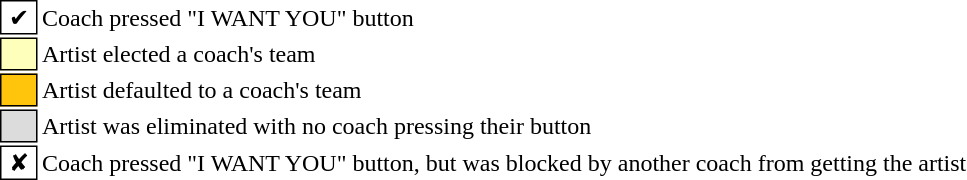<table class="toccolours" style="font-size: 100%">
<tr>
<td style="background:white; border:1px solid black"> ✔ </td>
<td>Coach pressed "I WANT YOU" button</td>
</tr>
<tr>
<td style="background:#ffffbc; border:1px solid black">  </td>
<td>Artist elected a coach's team</td>
</tr>
<tr>
<td style="background:#ffc40c; border:1px solid black">  </td>
<td>Artist defaulted to a coach's team</td>
</tr>
<tr>
<td style="background:#dcdcdc; border:1px solid black">  </td>
<td>Artist was eliminated with no coach pressing their button</td>
</tr>
<tr>
<td style="background:white; border:1px solid black"> ✘ </td>
<td>Coach pressed "I WANT YOU" button, but was blocked by another coach from getting the artist</td>
</tr>
<tr>
<td></td>
<td><br></td>
</tr>
</table>
